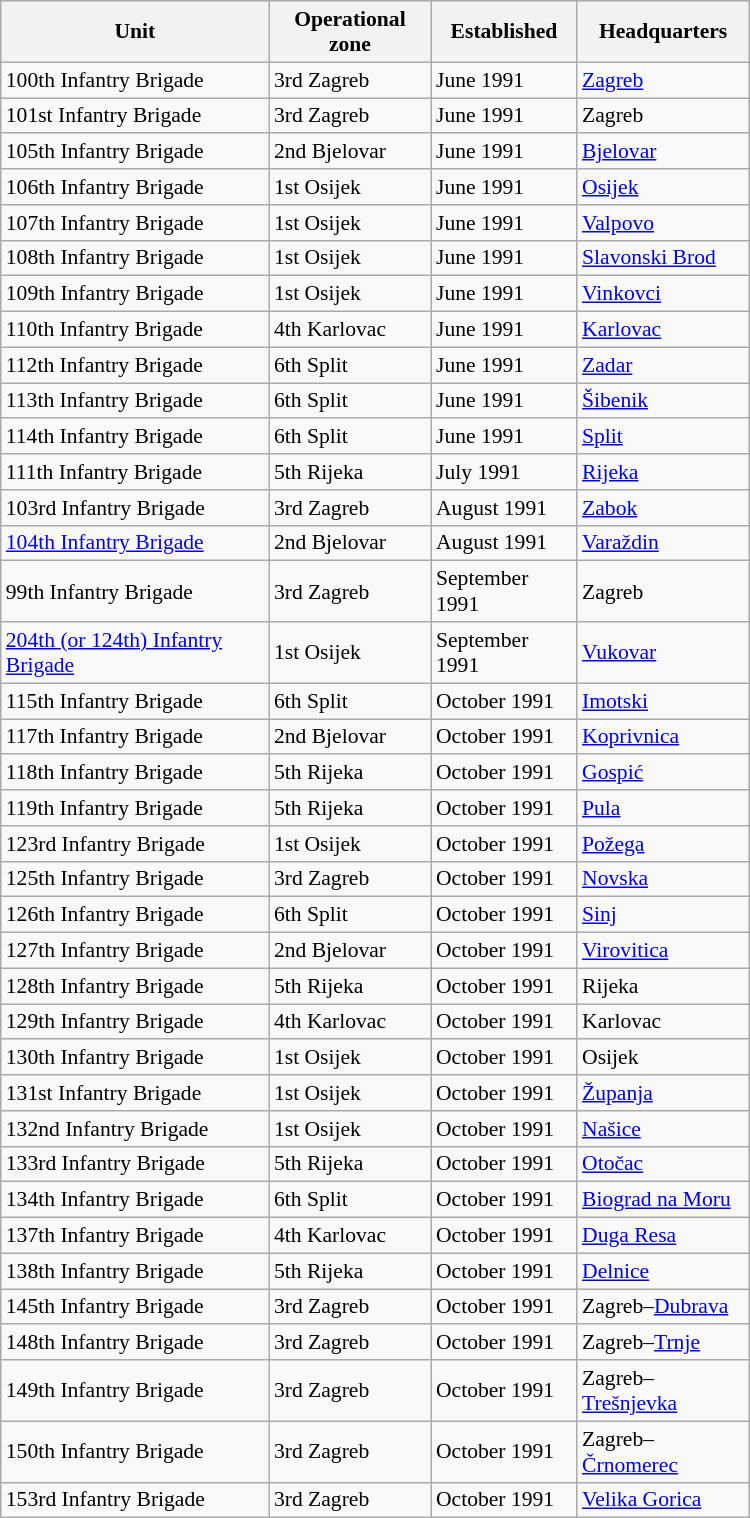<table class="plainrowheaders wikitable collapsible collapsed sortable" style="cellspacing=2px; text-align:left; font-size:90%;" width=500px>
<tr style="font-size:100%; text-align:right;">
<th>Unit</th>
<th>Operational zone</th>
<th>Established</th>
<th>Headquarters</th>
</tr>
<tr>
<td>100th Infantry Brigade</td>
<td>3rd Zagreb</td>
<td>June 1991</td>
<td><a href='#'>Zagreb</a></td>
</tr>
<tr>
<td>101st Infantry Brigade</td>
<td>3rd Zagreb</td>
<td>June 1991</td>
<td>Zagreb</td>
</tr>
<tr>
<td>105th Infantry Brigade</td>
<td>2nd Bjelovar</td>
<td>June 1991</td>
<td><a href='#'>Bjelovar</a></td>
</tr>
<tr>
<td>106th Infantry Brigade</td>
<td>1st Osijek</td>
<td>June 1991</td>
<td><a href='#'>Osijek</a></td>
</tr>
<tr>
<td>107th Infantry Brigade</td>
<td>1st Osijek</td>
<td>June 1991</td>
<td><a href='#'>Valpovo</a></td>
</tr>
<tr>
<td>108th Infantry Brigade</td>
<td>1st Osijek</td>
<td>June 1991</td>
<td><a href='#'>Slavonski Brod</a></td>
</tr>
<tr>
<td>109th Infantry Brigade</td>
<td>1st Osijek</td>
<td>June 1991</td>
<td><a href='#'>Vinkovci</a></td>
</tr>
<tr>
<td>110th Infantry Brigade</td>
<td>4th Karlovac</td>
<td>June 1991</td>
<td><a href='#'>Karlovac</a></td>
</tr>
<tr>
<td>112th Infantry Brigade</td>
<td>6th Split</td>
<td>June 1991</td>
<td><a href='#'>Zadar</a></td>
</tr>
<tr>
<td>113th Infantry Brigade</td>
<td>6th Split</td>
<td>June 1991</td>
<td><a href='#'>Šibenik</a></td>
</tr>
<tr>
<td>114th Infantry Brigade</td>
<td>6th Split</td>
<td>June 1991</td>
<td><a href='#'>Split</a></td>
</tr>
<tr>
<td>111th Infantry Brigade</td>
<td>5th Rijeka</td>
<td>July 1991</td>
<td><a href='#'>Rijeka</a></td>
</tr>
<tr>
<td>103rd Infantry Brigade</td>
<td>3rd Zagreb</td>
<td>August 1991</td>
<td><a href='#'>Zabok</a></td>
</tr>
<tr>
<td><a href='#'>104th Infantry Brigade</a></td>
<td>2nd Bjelovar</td>
<td>August 1991</td>
<td><a href='#'>Varaždin</a></td>
</tr>
<tr>
<td>99th Infantry Brigade</td>
<td>3rd Zagreb</td>
<td>September 1991</td>
<td>Zagreb</td>
</tr>
<tr>
<td><a href='#'>204th (or 124th) Infantry Brigade</a></td>
<td>1st Osijek</td>
<td>September 1991</td>
<td><a href='#'>Vukovar</a></td>
</tr>
<tr>
<td>115th Infantry Brigade</td>
<td>6th Split</td>
<td>October 1991</td>
<td><a href='#'>Imotski</a></td>
</tr>
<tr>
<td>117th Infantry Brigade</td>
<td>2nd Bjelovar</td>
<td>October 1991</td>
<td><a href='#'>Koprivnica</a></td>
</tr>
<tr>
<td>118th Infantry Brigade</td>
<td>5th Rijeka</td>
<td>October 1991</td>
<td><a href='#'>Gospić</a></td>
</tr>
<tr>
<td>119th Infantry Brigade</td>
<td>5th Rijeka</td>
<td>October 1991</td>
<td><a href='#'>Pula</a></td>
</tr>
<tr>
<td>123rd Infantry Brigade</td>
<td>1st Osijek</td>
<td>October 1991</td>
<td><a href='#'>Požega</a></td>
</tr>
<tr>
<td>125th Infantry Brigade</td>
<td>3rd Zagreb</td>
<td>October 1991</td>
<td><a href='#'>Novska</a></td>
</tr>
<tr>
<td>126th Infantry Brigade</td>
<td>6th Split</td>
<td>October 1991</td>
<td><a href='#'>Sinj</a></td>
</tr>
<tr>
<td>127th Infantry Brigade</td>
<td>2nd Bjelovar</td>
<td>October 1991</td>
<td><a href='#'>Virovitica</a></td>
</tr>
<tr>
<td>128th Infantry Brigade</td>
<td>5th Rijeka</td>
<td>October 1991</td>
<td>Rijeka</td>
</tr>
<tr>
<td>129th Infantry Brigade</td>
<td>4th Karlovac</td>
<td>October 1991</td>
<td>Karlovac</td>
</tr>
<tr>
<td>130th Infantry Brigade</td>
<td>1st Osijek</td>
<td>October 1991</td>
<td>Osijek</td>
</tr>
<tr>
<td>131st Infantry Brigade</td>
<td>1st Osijek</td>
<td>October 1991</td>
<td><a href='#'>Županja</a></td>
</tr>
<tr>
<td>132nd Infantry Brigade</td>
<td>1st Osijek</td>
<td>October 1991</td>
<td><a href='#'>Našice</a></td>
</tr>
<tr>
<td>133rd Infantry Brigade</td>
<td>5th Rijeka</td>
<td>October 1991</td>
<td><a href='#'>Otočac</a></td>
</tr>
<tr>
<td>134th Infantry Brigade</td>
<td>6th Split</td>
<td>October 1991</td>
<td><a href='#'>Biograd na Moru</a></td>
</tr>
<tr>
<td>137th Infantry Brigade</td>
<td>4th Karlovac</td>
<td>October 1991</td>
<td><a href='#'>Duga Resa</a></td>
</tr>
<tr>
<td>138th Infantry Brigade</td>
<td>5th Rijeka</td>
<td>October 1991</td>
<td><a href='#'>Delnice</a></td>
</tr>
<tr>
<td>145th Infantry Brigade</td>
<td>3rd Zagreb</td>
<td>October 1991</td>
<td>Zagreb–<a href='#'>Dubrava</a></td>
</tr>
<tr>
<td>148th Infantry Brigade</td>
<td>3rd Zagreb</td>
<td>October 1991</td>
<td>Zagreb–<a href='#'>Trnje</a></td>
</tr>
<tr>
<td>149th Infantry Brigade</td>
<td>3rd Zagreb</td>
<td>October 1991</td>
<td>Zagreb–<a href='#'>Trešnjevka</a></td>
</tr>
<tr>
<td>150th Infantry Brigade</td>
<td>3rd Zagreb</td>
<td>October 1991</td>
<td>Zagreb–<a href='#'>Črnomerec</a></td>
</tr>
<tr>
<td>153rd Infantry Brigade</td>
<td>3rd Zagreb</td>
<td>October 1991</td>
<td><a href='#'>Velika Gorica</a></td>
</tr>
</table>
